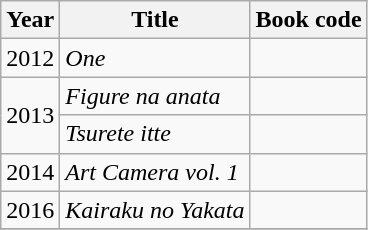<table class="wikitable">
<tr>
<th>Year</th>
<th>Title</th>
<th>Book code</th>
</tr>
<tr>
<td>2012</td>
<td><em>One</em></td>
<td></td>
</tr>
<tr>
<td rowspan="2">2013</td>
<td><em>Figure na anata</em></td>
<td></td>
</tr>
<tr>
<td><em>Tsurete itte</em></td>
<td></td>
</tr>
<tr>
<td>2014</td>
<td><em>Art Camera vol. 1</em></td>
<td></td>
</tr>
<tr>
<td rowspan="1">2016</td>
<td><em>Kairaku no Yakata</em></td>
<td></td>
</tr>
<tr>
</tr>
</table>
